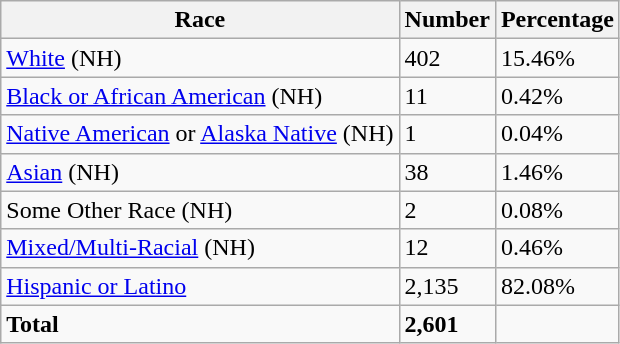<table class="wikitable">
<tr>
<th>Race</th>
<th>Number</th>
<th>Percentage</th>
</tr>
<tr>
<td><a href='#'>White</a> (NH)</td>
<td>402</td>
<td>15.46%</td>
</tr>
<tr>
<td><a href='#'>Black or African American</a> (NH)</td>
<td>11</td>
<td>0.42%</td>
</tr>
<tr>
<td><a href='#'>Native American</a> or <a href='#'>Alaska Native</a> (NH)</td>
<td>1</td>
<td>0.04%</td>
</tr>
<tr>
<td><a href='#'>Asian</a> (NH)</td>
<td>38</td>
<td>1.46%</td>
</tr>
<tr>
<td>Some Other Race (NH)</td>
<td>2</td>
<td>0.08%</td>
</tr>
<tr>
<td><a href='#'>Mixed/Multi-Racial</a> (NH)</td>
<td>12</td>
<td>0.46%</td>
</tr>
<tr>
<td><a href='#'>Hispanic or Latino</a></td>
<td>2,135</td>
<td>82.08%</td>
</tr>
<tr>
<td><strong>Total</strong></td>
<td><strong>2,601</strong></td>
<td></td>
</tr>
</table>
